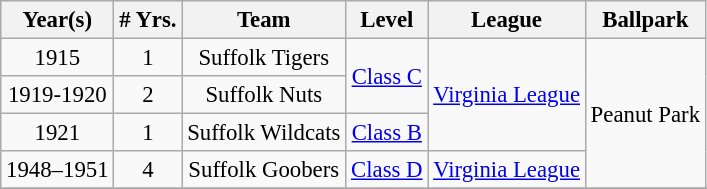<table class="wikitable" style="text-align:center; font-size: 95%;">
<tr>
<th>Year(s)</th>
<th># Yrs.</th>
<th>Team</th>
<th>Level</th>
<th>League</th>
<th>Ballpark</th>
</tr>
<tr>
<td>1915</td>
<td>1</td>
<td>Suffolk Tigers</td>
<td rowspan=2><a href='#'>Class C</a></td>
<td rowspan=3><a href='#'>Virginia League</a></td>
<td rowspan=4>Peanut Park</td>
</tr>
<tr>
<td>1919-1920</td>
<td>2</td>
<td>Suffolk Nuts</td>
</tr>
<tr>
<td>1921</td>
<td>1</td>
<td>Suffolk Wildcats</td>
<td><a href='#'>Class B</a></td>
</tr>
<tr>
<td>1948–1951</td>
<td>4</td>
<td>Suffolk Goobers</td>
<td><a href='#'>Class D</a></td>
<td><a href='#'>Virginia League</a></td>
</tr>
<tr>
</tr>
</table>
